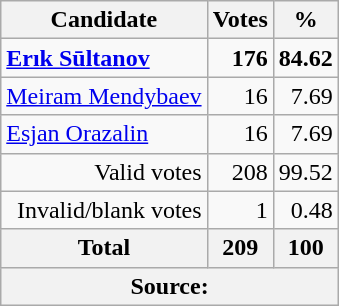<table class="wikitable" style="text-align:right">
<tr>
<th>Candidate</th>
<th>Votes</th>
<th>%</th>
</tr>
<tr>
<td align="left"><strong><a href='#'>Erık Sūltanov</a></strong></td>
<td><strong>176</strong></td>
<td><strong>84.62</strong></td>
</tr>
<tr>
<td align="left"><a href='#'>Meiram Mendybaev</a></td>
<td>16</td>
<td>7.69</td>
</tr>
<tr>
<td align="left"><a href='#'>Esjan Orazalin</a></td>
<td>16</td>
<td>7.69</td>
</tr>
<tr>
<td>Valid votes</td>
<td>208</td>
<td>99.52</td>
</tr>
<tr>
<td>Invalid/blank votes</td>
<td>1</td>
<td>0.48</td>
</tr>
<tr>
<th>Total</th>
<th>209</th>
<th>100</th>
</tr>
<tr>
<th colspan="3">Source: </th>
</tr>
</table>
